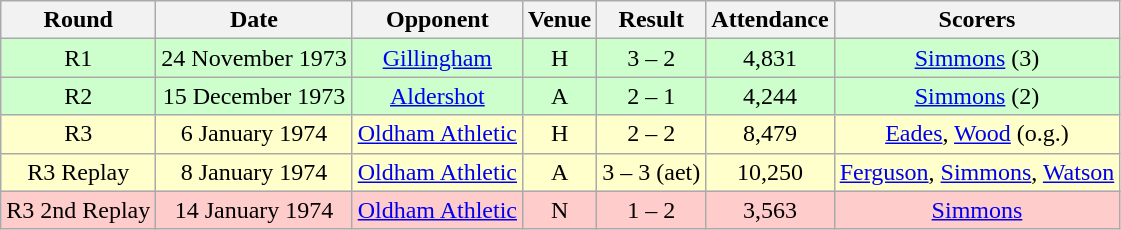<table class="wikitable" style="font-size:100%; text-align:center">
<tr>
<th>Round</th>
<th>Date</th>
<th>Opponent</th>
<th>Venue</th>
<th>Result</th>
<th>Attendance</th>
<th>Scorers</th>
</tr>
<tr style="background-color: #CCFFCC;">
<td>R1</td>
<td>24 November 1973</td>
<td><a href='#'>Gillingham</a></td>
<td>H</td>
<td>3 – 2</td>
<td>4,831</td>
<td><a href='#'>Simmons</a> (3)</td>
</tr>
<tr style="background-color: #CCFFCC;">
<td>R2</td>
<td>15 December 1973</td>
<td><a href='#'>Aldershot</a></td>
<td>A</td>
<td>2 – 1</td>
<td>4,244</td>
<td><a href='#'>Simmons</a> (2)</td>
</tr>
<tr style="background-color: #FFFFCC;">
<td>R3</td>
<td>6 January 1974</td>
<td><a href='#'>Oldham Athletic</a></td>
<td>H</td>
<td>2 – 2</td>
<td>8,479</td>
<td><a href='#'>Eades</a>, <a href='#'>Wood</a> (o.g.)</td>
</tr>
<tr style="background-color: #FFFFCC;">
<td>R3 Replay</td>
<td>8 January 1974</td>
<td><a href='#'>Oldham Athletic</a></td>
<td>A</td>
<td>3 – 3 (aet)</td>
<td>10,250</td>
<td><a href='#'>Ferguson</a>, <a href='#'>Simmons</a>, <a href='#'>Watson</a></td>
</tr>
<tr style="background-color: #FFCCCC;">
<td>R3 2nd Replay</td>
<td>14 January 1974</td>
<td><a href='#'>Oldham Athletic</a></td>
<td>N</td>
<td>1 – 2</td>
<td>3,563</td>
<td><a href='#'>Simmons</a></td>
</tr>
</table>
